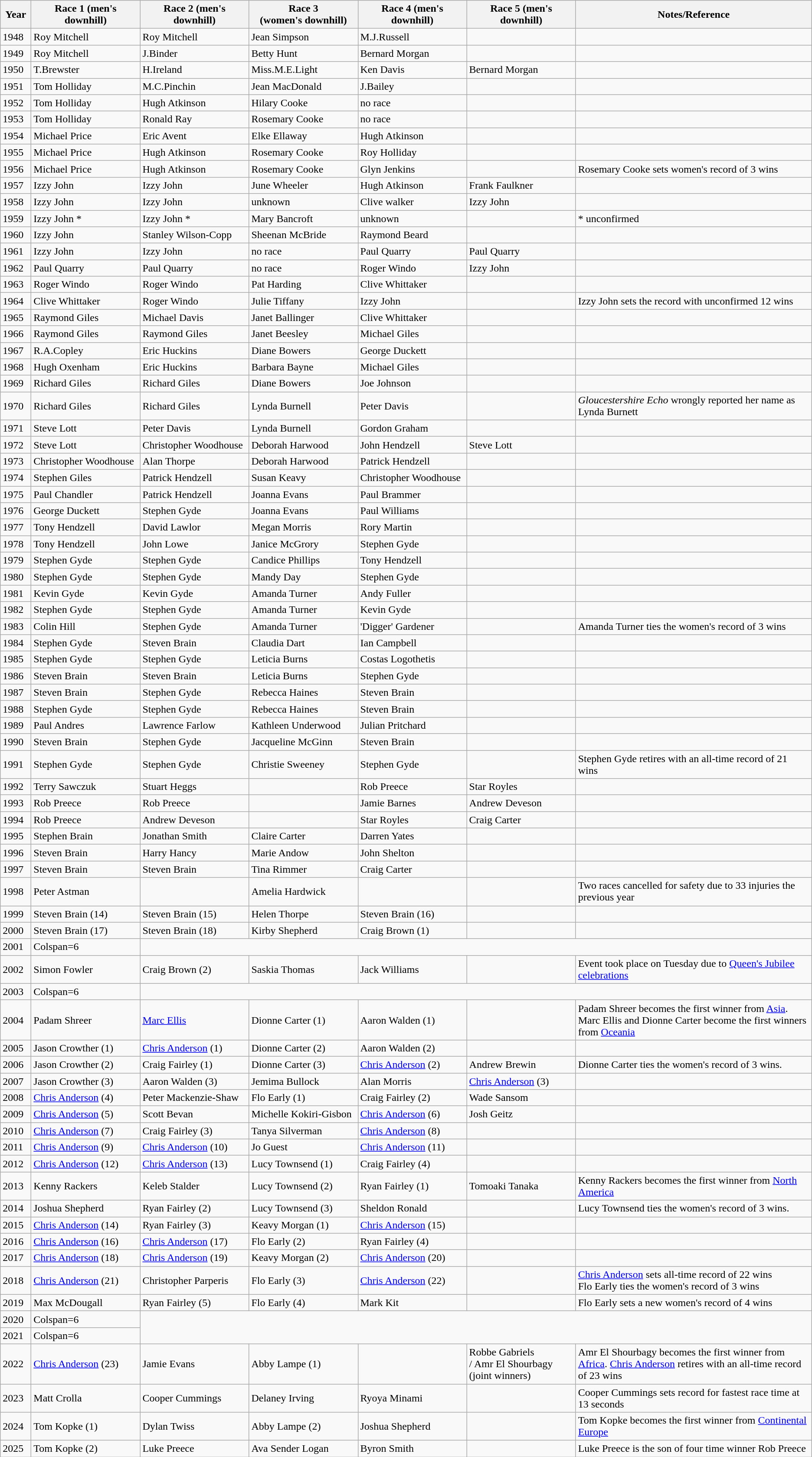<table Class="wikitable sortable">
<tr>
<th style="width:2.5em;">Year</th>
<th style="width:10em;">Race 1 (men's downhill)</th>
<th style="width:10em;">Race 2 (men's downhill)</th>
<th style="width:10em;">Race 3<br>(women's downhill)</th>
<th style="width:10em;">Race 4 (men's downhill)</th>
<th style="width:10em;">Race 5 (men's downhill)</th>
<th class="unsortable">Notes/Reference</th>
</tr>
<tr>
<td>1948</td>
<td>Roy Mitchell</td>
<td>Roy Mitchell</td>
<td>Jean Simpson</td>
<td>M.J.Russell</td>
<td></td>
<td></td>
</tr>
<tr>
<td>1949</td>
<td>Roy Mitchell</td>
<td>J.Binder</td>
<td>Betty Hunt</td>
<td>Bernard Morgan</td>
<td></td>
<td></td>
</tr>
<tr>
<td>1950</td>
<td>T.Brewster</td>
<td>H.Ireland</td>
<td>Miss.M.E.Light</td>
<td>Ken Davis</td>
<td>Bernard Morgan</td>
<td></td>
</tr>
<tr>
<td>1951</td>
<td>Tom Holliday</td>
<td>M.C.Pinchin</td>
<td>Jean MacDonald</td>
<td>J.Bailey</td>
<td></td>
<td></td>
</tr>
<tr>
<td>1952</td>
<td>Tom Holliday</td>
<td>Hugh Atkinson</td>
<td>Hilary Cooke</td>
<td>no race</td>
<td></td>
<td></td>
</tr>
<tr>
<td>1953</td>
<td>Tom Holliday</td>
<td>Ronald Ray</td>
<td>Rosemary Cooke</td>
<td>no race</td>
<td></td>
<td></td>
</tr>
<tr>
<td>1954</td>
<td>Michael Price</td>
<td>Eric Avent</td>
<td>Elke Ellaway</td>
<td>Hugh Atkinson</td>
<td></td>
<td></td>
</tr>
<tr>
<td>1955</td>
<td>Michael Price</td>
<td>Hugh Atkinson</td>
<td>Rosemary Cooke</td>
<td>Roy Holliday</td>
<td></td>
<td></td>
</tr>
<tr>
<td>1956</td>
<td>Michael Price</td>
<td>Hugh Atkinson</td>
<td>Rosemary Cooke</td>
<td>Glyn Jenkins</td>
<td></td>
<td>Rosemary Cooke sets women's record of 3 wins</td>
</tr>
<tr>
<td>1957</td>
<td>Izzy John</td>
<td>Izzy John</td>
<td>June Wheeler</td>
<td>Hugh Atkinson</td>
<td>Frank Faulkner</td>
<td></td>
</tr>
<tr>
<td>1958</td>
<td>Izzy John</td>
<td>Izzy John</td>
<td>unknown</td>
<td>Clive walker</td>
<td>Izzy John</td>
<td></td>
</tr>
<tr>
<td>1959</td>
<td>Izzy John *</td>
<td>Izzy John *</td>
<td>Mary Bancroft</td>
<td>unknown</td>
<td></td>
<td>* unconfirmed</td>
</tr>
<tr>
<td>1960</td>
<td>Izzy John</td>
<td>Stanley Wilson-Copp</td>
<td>Sheenan McBride</td>
<td>Raymond Beard</td>
<td></td>
<td></td>
</tr>
<tr>
<td>1961</td>
<td>Izzy John</td>
<td>Izzy John</td>
<td>no race</td>
<td>Paul Quarry</td>
<td>Paul Quarry</td>
<td></td>
</tr>
<tr>
<td>1962</td>
<td>Paul Quarry</td>
<td>Paul Quarry</td>
<td>no race</td>
<td>Roger Windo</td>
<td>Izzy John</td>
<td></td>
</tr>
<tr>
<td>1963</td>
<td>Roger Windo</td>
<td>Roger Windo</td>
<td>Pat Harding</td>
<td>Clive Whittaker</td>
<td></td>
<td></td>
</tr>
<tr>
<td>1964</td>
<td>Clive Whittaker</td>
<td>Roger Windo</td>
<td>Julie Tiffany</td>
<td>Izzy John</td>
<td></td>
<td>Izzy John sets the record with unconfirmed 12 wins</td>
</tr>
<tr>
<td>1965</td>
<td>Raymond Giles</td>
<td>Michael Davis</td>
<td>Janet Ballinger</td>
<td>Clive Whittaker</td>
<td></td>
<td></td>
</tr>
<tr>
<td>1966</td>
<td>Raymond Giles</td>
<td>Raymond Giles</td>
<td>Janet Beesley</td>
<td>Michael Giles</td>
<td></td>
<td></td>
</tr>
<tr>
<td>1967</td>
<td>R.A.Copley</td>
<td>Eric Huckins</td>
<td>Diane Bowers</td>
<td>George Duckett</td>
<td></td>
<td></td>
</tr>
<tr>
<td>1968</td>
<td>Hugh Oxenham</td>
<td>Eric Huckins</td>
<td>Barbara Bayne</td>
<td>Michael Giles</td>
<td></td>
<td></td>
</tr>
<tr>
<td>1969</td>
<td>Richard Giles</td>
<td>Richard Giles</td>
<td>Diane Bowers</td>
<td>Joe Johnson</td>
<td></td>
<td></td>
</tr>
<tr>
<td>1970</td>
<td>Richard Giles</td>
<td>Richard Giles</td>
<td>Lynda Burnell</td>
<td>Peter Davis</td>
<td></td>
<td> <em>Gloucestershire Echo</em> wrongly reported her name as Lynda Burnett</td>
</tr>
<tr>
<td>1971</td>
<td>Steve Lott</td>
<td>Peter Davis</td>
<td>Lynda Burnell</td>
<td>Gordon Graham</td>
<td></td>
<td></td>
</tr>
<tr>
<td>1972</td>
<td>Steve Lott</td>
<td>Christopher Woodhouse</td>
<td>Deborah Harwood</td>
<td>John Hendzell</td>
<td>Steve Lott</td>
<td></td>
</tr>
<tr>
<td>1973</td>
<td>Christopher Woodhouse</td>
<td>Alan Thorpe</td>
<td>Deborah Harwood</td>
<td>Patrick Hendzell</td>
<td></td>
<td></td>
</tr>
<tr>
<td>1974</td>
<td>Stephen Giles</td>
<td>Patrick Hendzell</td>
<td>Susan Keavy</td>
<td>Christopher Woodhouse</td>
<td></td>
<td></td>
</tr>
<tr>
<td>1975</td>
<td>Paul Chandler</td>
<td>Patrick Hendzell</td>
<td>Joanna Evans</td>
<td>Paul Brammer</td>
<td></td>
<td></td>
</tr>
<tr>
<td>1976</td>
<td>George Duckett</td>
<td>Stephen Gyde</td>
<td>Joanna Evans</td>
<td>Paul Williams</td>
<td></td>
<td></td>
</tr>
<tr>
<td>1977</td>
<td>Tony Hendzell</td>
<td>David Lawlor</td>
<td>Megan Morris</td>
<td>Rory Martin</td>
<td></td>
<td></td>
</tr>
<tr>
<td>1978</td>
<td>Tony Hendzell</td>
<td>John Lowe</td>
<td>Janice McGrory</td>
<td>Stephen Gyde</td>
<td></td>
<td></td>
</tr>
<tr>
<td>1979</td>
<td>Stephen Gyde</td>
<td>Stephen Gyde</td>
<td>Candice Phillips</td>
<td>Tony Hendzell</td>
<td></td>
<td></td>
</tr>
<tr>
<td>1980</td>
<td>Stephen Gyde</td>
<td>Stephen Gyde</td>
<td>Mandy Day</td>
<td>Stephen Gyde</td>
<td></td>
<td></td>
</tr>
<tr>
<td>1981</td>
<td>Kevin Gyde</td>
<td>Kevin Gyde</td>
<td>Amanda Turner</td>
<td>Andy Fuller</td>
<td></td>
<td></td>
</tr>
<tr>
<td>1982</td>
<td>Stephen Gyde</td>
<td>Stephen Gyde</td>
<td>Amanda Turner</td>
<td>Kevin Gyde</td>
<td></td>
<td></td>
</tr>
<tr>
<td>1983</td>
<td>Colin Hill</td>
<td>Stephen Gyde</td>
<td>Amanda Turner</td>
<td>'Digger' Gardener</td>
<td></td>
<td>Amanda Turner ties the women's record of 3 wins</td>
</tr>
<tr>
<td>1984</td>
<td>Stephen Gyde</td>
<td>Steven Brain</td>
<td>Claudia Dart</td>
<td>Ian Campbell</td>
<td></td>
<td></td>
</tr>
<tr>
<td>1985</td>
<td>Stephen Gyde</td>
<td>Stephen Gyde</td>
<td>Leticia Burns</td>
<td>Costas Logothetis</td>
<td></td>
<td></td>
</tr>
<tr>
<td>1986</td>
<td>Steven Brain</td>
<td>Steven Brain</td>
<td>Leticia Burns</td>
<td>Stephen Gyde</td>
<td></td>
<td></td>
</tr>
<tr>
<td>1987</td>
<td>Steven Brain</td>
<td>Stephen Gyde</td>
<td>Rebecca Haines</td>
<td>Steven Brain</td>
<td></td>
<td></td>
</tr>
<tr>
<td>1988</td>
<td>Stephen Gyde</td>
<td>Stephen Gyde</td>
<td>Rebecca Haines</td>
<td>Steven Brain</td>
<td></td>
<td></td>
</tr>
<tr>
<td>1989</td>
<td>Paul Andres</td>
<td>Lawrence Farlow</td>
<td>Kathleen Underwood</td>
<td>Julian Pritchard</td>
<td></td>
<td></td>
</tr>
<tr>
<td>1990</td>
<td>Steven Brain</td>
<td>Stephen Gyde</td>
<td>Jacqueline McGinn</td>
<td>Steven Brain</td>
<td></td>
<td></td>
</tr>
<tr>
<td>1991</td>
<td>Stephen Gyde</td>
<td>Stephen Gyde</td>
<td>Christie Sweeney</td>
<td>Stephen Gyde</td>
<td></td>
<td>Stephen Gyde retires with an all-time record of 21 wins</td>
</tr>
<tr>
<td>1992</td>
<td>Terry Sawczuk</td>
<td>Stuart Heggs</td>
<td></td>
<td>Rob Preece</td>
<td>Star Royles</td>
<td></td>
</tr>
<tr>
<td>1993</td>
<td>Rob Preece</td>
<td>Rob Preece</td>
<td></td>
<td>Jamie Barnes</td>
<td>Andrew Deveson</td>
<td></td>
</tr>
<tr>
<td>1994</td>
<td>Rob Preece</td>
<td>Andrew Deveson</td>
<td></td>
<td>Star Royles</td>
<td>Craig Carter</td>
<td></td>
</tr>
<tr>
<td>1995</td>
<td>Stephen Brain</td>
<td>Jonathan Smith</td>
<td>Claire Carter</td>
<td>Darren Yates</td>
<td></td>
<td></td>
</tr>
<tr>
<td>1996</td>
<td>Steven Brain</td>
<td>Harry Hancy</td>
<td>Marie Andow</td>
<td>John Shelton</td>
<td></td>
<td></td>
</tr>
<tr>
<td>1997</td>
<td>Steven Brain</td>
<td>Steven Brain</td>
<td>Tina Rimmer</td>
<td>Craig Carter</td>
<td></td>
<td></td>
</tr>
<tr>
<td>1998</td>
<td>Peter Astman </td>
<td></td>
<td>Amelia Hardwick </td>
<td></td>
<td></td>
<td>Two races cancelled for safety due to 33 injuries the previous year</td>
</tr>
<tr>
<td>1999</td>
<td>Steven Brain (14) </td>
<td>Steven Brain (15) </td>
<td>Helen Thorpe </td>
<td>Steven Brain (16) </td>
<td></td>
<td></td>
</tr>
<tr>
<td>2000</td>
<td>Steven Brain (17) </td>
<td>Steven Brain (18) </td>
<td>Kirby Shepherd </td>
<td>Craig Brown (1) </td>
<td></td>
<td></td>
</tr>
<tr>
<td>2001</td>
<td>Colspan=6 </td>
</tr>
<tr>
<td>2002</td>
<td>Simon Fowler </td>
<td>Craig Brown (2) </td>
<td>Saskia Thomas </td>
<td>Jack Williams </td>
<td></td>
<td>Event took place on Tuesday due to <a href='#'>Queen's Jubilee celebrations</a></td>
</tr>
<tr>
<td>2003</td>
<td>Colspan=6 </td>
</tr>
<tr>
<td>2004</td>
<td>Padam Shreer </td>
<td><a href='#'>Marc Ellis</a> </td>
<td>Dionne Carter (1) </td>
<td>Aaron Walden (1) </td>
<td></td>
<td>Padam Shreer becomes the first winner from <a href='#'>Asia</a>. Marc Ellis and Dionne Carter become the first winners from <a href='#'>Oceania</a></td>
</tr>
<tr>
<td>2005</td>
<td>Jason Crowther (1) </td>
<td><a href='#'>Chris Anderson</a> (1) </td>
<td>Dionne Carter (2) </td>
<td>Aaron Walden (2) </td>
<td></td>
<td></td>
</tr>
<tr>
<td>2006</td>
<td>Jason Crowther (2) </td>
<td>Craig Fairley (1) </td>
<td>Dionne Carter (3) </td>
<td><a href='#'>Chris Anderson</a> (2) </td>
<td>Andrew Brewin  </td>
<td>Dionne Carter ties the women's record of 3 wins.</td>
</tr>
<tr>
<td>2007</td>
<td>Jason Crowther (3) </td>
<td>Aaron Walden (3) </td>
<td>Jemima Bullock </td>
<td>Alan Morris </td>
<td><a href='#'>Chris Anderson</a> (3) </td>
<td></td>
</tr>
<tr>
<td>2008</td>
<td><a href='#'>Chris Anderson</a> (4) </td>
<td>Peter Mackenzie-Shaw </td>
<td>Flo Early (1) </td>
<td>Craig Fairley (2) </td>
<td>Wade Sansom </td>
<td></td>
</tr>
<tr>
<td>2009</td>
<td><a href='#'>Chris Anderson</a> (5) </td>
<td>Scott Bevan </td>
<td>Michelle Kokiri-Gisbon </td>
<td><a href='#'>Chris Anderson</a> (6) </td>
<td>Josh Geitz </td>
<td></td>
</tr>
<tr>
<td>2010</td>
<td><a href='#'>Chris Anderson</a> (7) </td>
<td>Craig Fairley (3) </td>
<td>Tanya Silverman </td>
<td><a href='#'>Chris Anderson</a> (8) </td>
<td></td>
<td></td>
</tr>
<tr>
<td>2011</td>
<td><a href='#'>Chris Anderson</a> (9) </td>
<td><a href='#'>Chris Anderson</a> (10) </td>
<td>Jo Guest </td>
<td><a href='#'>Chris Anderson</a> (11) </td>
<td></td>
<td></td>
</tr>
<tr>
<td>2012</td>
<td><a href='#'>Chris Anderson</a> (12) </td>
<td><a href='#'>Chris Anderson</a> (13) </td>
<td>Lucy Townsend (1) </td>
<td>Craig Fairley (4) </td>
<td></td>
<td></td>
</tr>
<tr>
<td>2013</td>
<td>Kenny Rackers </td>
<td>Keleb Stalder </td>
<td>Lucy Townsend (2) </td>
<td>Ryan Fairley (1) </td>
<td>Tomoaki Tanaka </td>
<td>Kenny Rackers becomes the first winner from <a href='#'>North America</a></td>
</tr>
<tr>
<td>2014</td>
<td>Joshua Shepherd </td>
<td>Ryan Fairley (2) </td>
<td>Lucy Townsend (3) </td>
<td>Sheldon Ronald </td>
<td></td>
<td>Lucy Townsend ties the women's record of 3 wins.</td>
</tr>
<tr>
<td>2015</td>
<td><a href='#'>Chris Anderson</a> (14) </td>
<td>Ryan Fairley (3) </td>
<td>Keavy Morgan (1) </td>
<td><a href='#'>Chris Anderson</a> (15) </td>
<td></td>
<td></td>
</tr>
<tr>
<td>2016</td>
<td><a href='#'>Chris Anderson</a> (16) </td>
<td><a href='#'>Chris Anderson</a> (17) </td>
<td>Flo Early  (2)</td>
<td>Ryan Fairley (4) </td>
<td></td>
<td></td>
</tr>
<tr>
<td>2017</td>
<td><a href='#'>Chris Anderson</a> (18) </td>
<td><a href='#'>Chris Anderson</a> (19) </td>
<td>Keavy Morgan (2) </td>
<td><a href='#'>Chris Anderson</a> (20) </td>
<td></td>
<td></td>
</tr>
<tr>
<td>2018</td>
<td><a href='#'>Chris Anderson</a> (21) </td>
<td>Christopher Parperis </td>
<td>Flo Early (3) </td>
<td><a href='#'>Chris Anderson</a> (22) </td>
<td></td>
<td><a href='#'>Chris Anderson</a> sets all-time record of 22 wins<br>Flo Early ties the women's record of 3 wins</td>
</tr>
<tr>
<td>2019</td>
<td>Max McDougall </td>
<td>Ryan Fairley (5) </td>
<td>Flo Early (4) </td>
<td>Mark Kit </td>
<td></td>
<td>Flo Early sets a new women's record of 4 wins</td>
</tr>
<tr>
<td>2020</td>
<td>Colspan=6 </td>
</tr>
<tr>
<td>2021</td>
<td>Colspan=6 </td>
</tr>
<tr>
<td>2022</td>
<td><a href='#'>Chris Anderson</a> (23) </td>
<td>Jamie Evans </td>
<td>Abby Lampe (1) </td>
<td></td>
<td>Robbe Gabriels <br> / Amr El Shourbagy  (joint winners)</td>
<td>Amr El Shourbagy becomes the first winner from <a href='#'>Africa</a>. <a href='#'>Chris Anderson</a> retires with an all-time record of 23 wins</td>
</tr>
<tr>
<td>2023</td>
<td>Matt Crolla </td>
<td>Cooper Cummings </td>
<td>Delaney Irving </td>
<td>Ryoya Minami </td>
<td></td>
<td>Cooper Cummings sets record for fastest race time at 13 seconds</td>
</tr>
<tr>
<td>2024</td>
<td>Tom Kopke (1) </td>
<td>Dylan Twiss </td>
<td>Abby Lampe (2) </td>
<td>Joshua Shepherd </td>
<td></td>
<td>Tom Kopke becomes the first winner from <a href='#'>Continental Europe</a></td>
</tr>
<tr>
<td>2025</td>
<td>Tom Kopke (2) </td>
<td>Luke Preece </td>
<td>Ava Sender Logan </td>
<td>Byron Smith </td>
<td></td>
<td>Luke Preece is the son of four time winner Rob Preece</td>
</tr>
</table>
